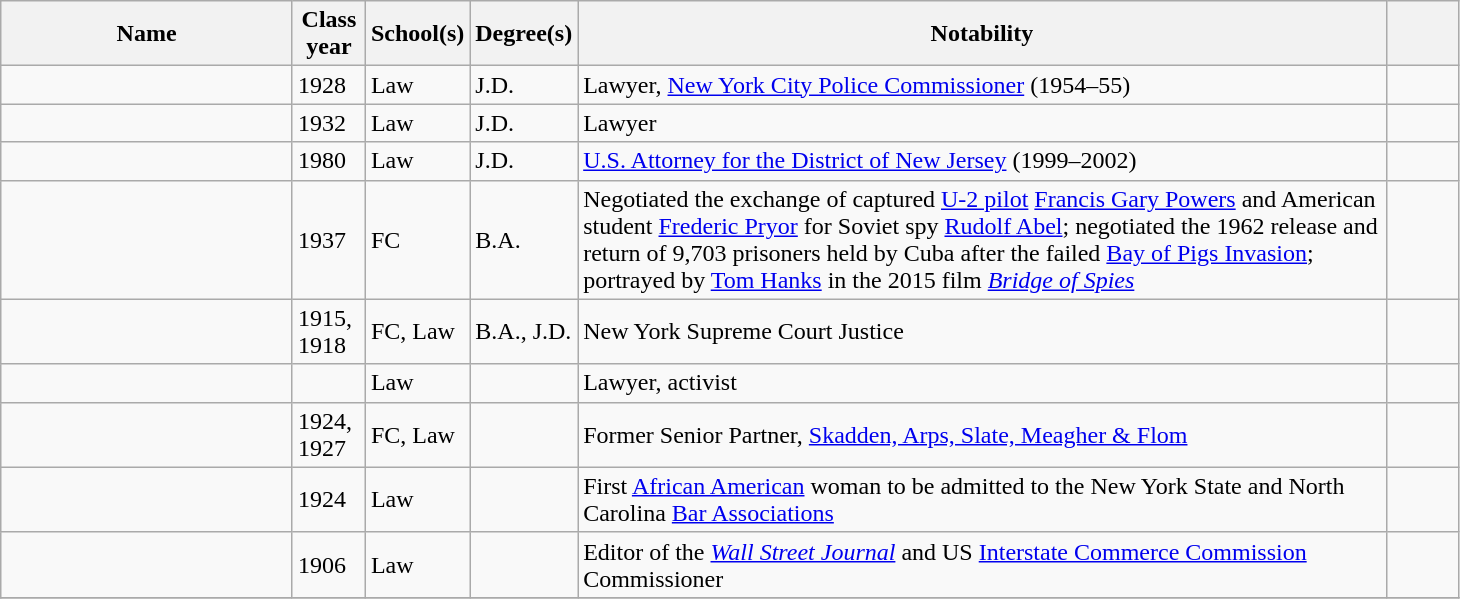<table class="wikitable sortable" style="width:77%">
<tr>
<th style="width:20%;">Name</th>
<th style="width:5%;">Class year</th>
<th style="width:5%;">School(s)</th>
<th style="width:5%;">Degree(s)</th>
<th style="width:*;" class="unsortable">Notability</th>
<th style="width:5%;" class="unsortable"></th>
</tr>
<tr>
<td></td>
<td>1928</td>
<td>Law</td>
<td>J.D.</td>
<td>Lawyer, <a href='#'>New York City Police Commissioner</a> (1954–55)</td>
<td style=text-align:center></td>
</tr>
<tr>
<td></td>
<td>1932</td>
<td>Law</td>
<td>J.D.</td>
<td>Lawyer</td>
<td style=text-align:center></td>
</tr>
<tr>
<td></td>
<td>1980</td>
<td>Law</td>
<td>J.D.</td>
<td><a href='#'>U.S. Attorney for the District of New Jersey</a> (1999–2002)</td>
<td style=text-align:center></td>
</tr>
<tr>
<td></td>
<td>1937</td>
<td>FC</td>
<td>B.A.</td>
<td>Negotiated the exchange of captured <a href='#'>U-2 pilot</a> <a href='#'>Francis Gary Powers</a> and American student <a href='#'>Frederic Pryor</a> for Soviet spy <a href='#'>Rudolf Abel</a>; negotiated the 1962 release and return of 9,703 prisoners held by Cuba after the failed <a href='#'>Bay of Pigs Invasion</a>; portrayed by <a href='#'>Tom Hanks</a> in the 2015 film <em><a href='#'>Bridge of Spies</a></em></td>
<td></td>
</tr>
<tr>
<td></td>
<td>1915, 1918</td>
<td>FC, Law</td>
<td>B.A., J.D.</td>
<td>New York Supreme Court Justice</td>
<td style=text-align:center></td>
</tr>
<tr>
<td></td>
<td></td>
<td>Law</td>
<td></td>
<td>Lawyer, activist</td>
<td align=center></td>
</tr>
<tr>
<td></td>
<td>1924, 1927</td>
<td>FC, Law</td>
<td></td>
<td>Former Senior Partner, <a href='#'>Skadden, Arps, Slate, Meagher & Flom</a></td>
<td></td>
</tr>
<tr>
<td></td>
<td>1924</td>
<td>Law</td>
<td></td>
<td>First <a href='#'>African American</a> woman to be admitted to the New York State and North Carolina <a href='#'>Bar Associations</a></td>
<td></td>
</tr>
<tr>
<td></td>
<td>1906</td>
<td>Law</td>
<td></td>
<td>Editor of the <em><a href='#'>Wall Street Journal</a></em> and US <a href='#'>Interstate Commerce Commission</a> Commissioner</td>
<td></td>
</tr>
<tr>
</tr>
</table>
